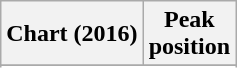<table class="wikitable sortable">
<tr>
<th align="left">Chart (2016)</th>
<th style="text-align:center;">Peak<br>position</th>
</tr>
<tr>
</tr>
<tr>
</tr>
<tr>
</tr>
<tr>
</tr>
<tr>
</tr>
</table>
